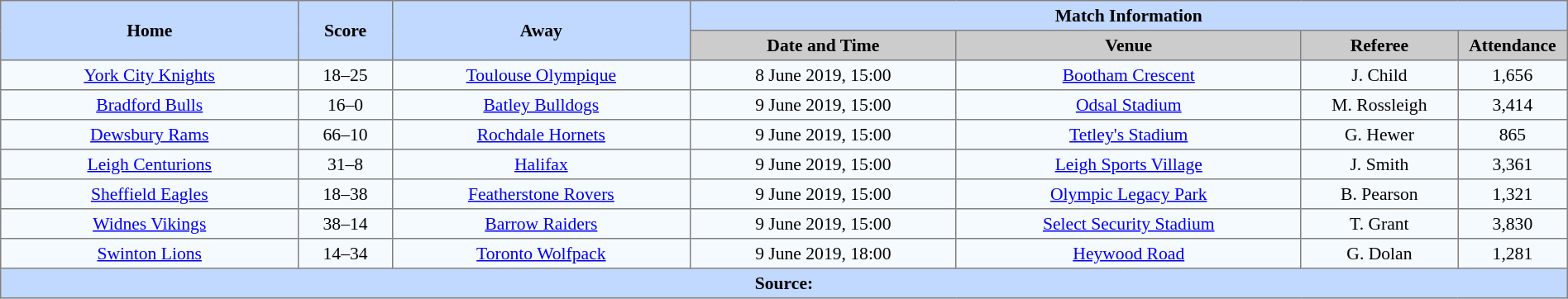<table border=1 style="border-collapse:collapse; font-size:90%; text-align:center;" cellpadding=3 cellspacing=0 width=100%>
<tr bgcolor="#c1d8ff">
<th rowspan="2" width="19%">Home</th>
<th rowspan="2" width="6%">Score</th>
<th rowspan="2" width="19%">Away</th>
<th colspan="4">Match Information</th>
</tr>
<tr bgcolor="#cccccc">
<th width="17%">Date and Time</th>
<th width="22%">Venue</th>
<th width="10%">Referee</th>
<th width="7%">Attendance</th>
</tr>
<tr bgcolor="#f5faff">
<td> <a href='#'>York City Knights</a></td>
<td>18–25</td>
<td> <a href='#'>Toulouse Olympique</a></td>
<td>8 June 2019, 15:00</td>
<td><a href='#'>Bootham Crescent</a></td>
<td>J. Child</td>
<td>1,656</td>
</tr>
<tr bgcolor="#f5faff">
<td> <a href='#'>Bradford Bulls</a></td>
<td>16–0</td>
<td> <a href='#'>Batley Bulldogs</a></td>
<td>9 June 2019, 15:00</td>
<td><a href='#'>Odsal Stadium</a></td>
<td>M. Rossleigh</td>
<td>3,414</td>
</tr>
<tr bgcolor="#f5faff">
<td> <a href='#'>Dewsbury Rams</a></td>
<td>66–10</td>
<td> <a href='#'>Rochdale Hornets</a></td>
<td>9 June 2019, 15:00</td>
<td><a href='#'>Tetley's Stadium</a></td>
<td>G. Hewer</td>
<td>865</td>
</tr>
<tr bgcolor="#f5faff">
<td> <a href='#'>Leigh Centurions</a></td>
<td>31–8</td>
<td> <a href='#'>Halifax</a></td>
<td>9 June 2019, 15:00</td>
<td><a href='#'>Leigh Sports Village</a></td>
<td>J. Smith</td>
<td>3,361</td>
</tr>
<tr bgcolor="#f5faff">
<td> <a href='#'>Sheffield Eagles</a></td>
<td>18–38</td>
<td> <a href='#'>Featherstone Rovers</a></td>
<td>9 June 2019, 15:00</td>
<td><a href='#'>Olympic Legacy Park</a></td>
<td>B. Pearson</td>
<td>1,321</td>
</tr>
<tr bgcolor="#f5faff">
<td> <a href='#'>Widnes Vikings</a></td>
<td>38–14</td>
<td> <a href='#'>Barrow Raiders</a></td>
<td>9 June 2019, 15:00</td>
<td><a href='#'>Select Security Stadium</a></td>
<td>T. Grant</td>
<td>3,830</td>
</tr>
<tr bgcolor="#f5faff">
<td> <a href='#'>Swinton Lions</a></td>
<td>14–34</td>
<td> <a href='#'>Toronto Wolfpack</a></td>
<td>9 June 2019, 18:00</td>
<td><a href='#'>Heywood Road</a></td>
<td>G. Dolan</td>
<td>1,281</td>
</tr>
<tr bgcolor="#c1d8ff">
<th colspan="7">Source:</th>
</tr>
</table>
